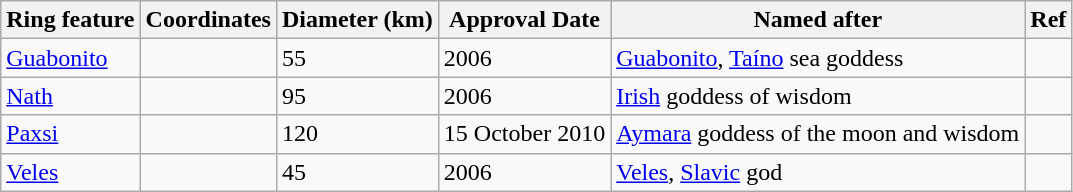<table class="wikitable">
<tr>
<th>Ring feature</th>
<th>Coordinates</th>
<th>Diameter (km)</th>
<th>Approval Date</th>
<th>Named after</th>
<th>Ref</th>
</tr>
<tr>
<td><a href='#'>Guabonito</a></td>
<td></td>
<td>55</td>
<td>2006</td>
<td><a href='#'>Guabonito</a>, <a href='#'>Taíno</a> sea goddess</td>
<td></td>
</tr>
<tr>
<td><a href='#'>Nath</a></td>
<td></td>
<td>95</td>
<td>2006</td>
<td><a href='#'>Irish</a> goddess of wisdom</td>
<td></td>
</tr>
<tr>
<td><a href='#'>Paxsi</a></td>
<td></td>
<td>120</td>
<td>15 October 2010</td>
<td><a href='#'>Aymara</a> goddess of the moon and wisdom</td>
<td></td>
</tr>
<tr>
<td><a href='#'>Veles</a></td>
<td></td>
<td>45</td>
<td>2006</td>
<td><a href='#'>Veles</a>, <a href='#'>Slavic</a> god</td>
<td></td>
</tr>
</table>
